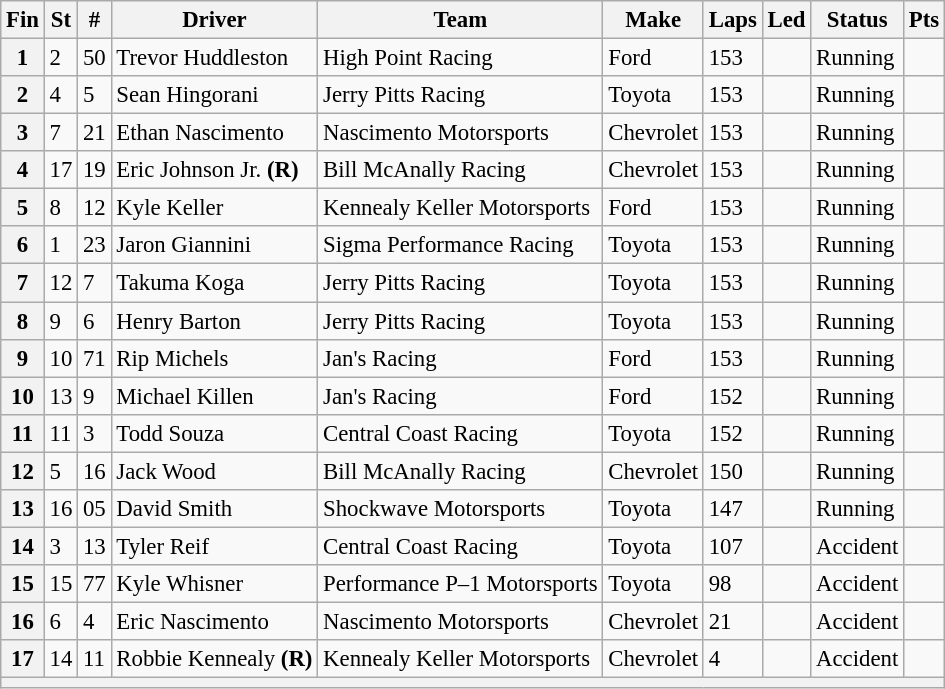<table class="wikitable" style="font-size: 95%;">
<tr>
<th>Fin</th>
<th>St</th>
<th>#</th>
<th>Driver</th>
<th>Team</th>
<th>Make</th>
<th>Laps</th>
<th>Led</th>
<th>Status</th>
<th>Pts</th>
</tr>
<tr>
<th>1</th>
<td>2</td>
<td>50</td>
<td>Trevor Huddleston</td>
<td>High Point Racing</td>
<td>Ford</td>
<td>153</td>
<td></td>
<td>Running</td>
<td></td>
</tr>
<tr>
<th>2</th>
<td>4</td>
<td>5</td>
<td>Sean Hingorani</td>
<td>Jerry Pitts Racing</td>
<td>Toyota</td>
<td>153</td>
<td></td>
<td>Running</td>
<td></td>
</tr>
<tr>
<th>3</th>
<td>7</td>
<td>21</td>
<td>Ethan Nascimento</td>
<td>Nascimento Motorsports</td>
<td>Chevrolet</td>
<td>153</td>
<td></td>
<td>Running</td>
<td></td>
</tr>
<tr>
<th>4</th>
<td>17</td>
<td>19</td>
<td>Eric Johnson Jr. <strong>(R)</strong></td>
<td>Bill McAnally Racing</td>
<td>Chevrolet</td>
<td>153</td>
<td></td>
<td>Running</td>
<td></td>
</tr>
<tr>
<th>5</th>
<td>8</td>
<td>12</td>
<td>Kyle Keller</td>
<td>Kennealy Keller Motorsports</td>
<td>Ford</td>
<td>153</td>
<td></td>
<td>Running</td>
<td></td>
</tr>
<tr>
<th>6</th>
<td>1</td>
<td>23</td>
<td>Jaron Giannini</td>
<td>Sigma Performance Racing</td>
<td>Toyota</td>
<td>153</td>
<td></td>
<td>Running</td>
<td></td>
</tr>
<tr>
<th>7</th>
<td>12</td>
<td>7</td>
<td>Takuma Koga</td>
<td>Jerry Pitts Racing</td>
<td>Toyota</td>
<td>153</td>
<td></td>
<td>Running</td>
<td></td>
</tr>
<tr>
<th>8</th>
<td>9</td>
<td>6</td>
<td>Henry Barton</td>
<td>Jerry Pitts Racing</td>
<td>Toyota</td>
<td>153</td>
<td></td>
<td>Running</td>
<td></td>
</tr>
<tr>
<th>9</th>
<td>10</td>
<td>71</td>
<td>Rip Michels</td>
<td>Jan's Racing</td>
<td>Ford</td>
<td>153</td>
<td></td>
<td>Running</td>
<td></td>
</tr>
<tr>
<th>10</th>
<td>13</td>
<td>9</td>
<td>Michael Killen</td>
<td>Jan's Racing</td>
<td>Ford</td>
<td>152</td>
<td></td>
<td>Running</td>
<td></td>
</tr>
<tr>
<th>11</th>
<td>11</td>
<td>3</td>
<td>Todd Souza</td>
<td>Central Coast Racing</td>
<td>Toyota</td>
<td>152</td>
<td></td>
<td>Running</td>
<td></td>
</tr>
<tr>
<th>12</th>
<td>5</td>
<td>16</td>
<td>Jack Wood</td>
<td>Bill McAnally Racing</td>
<td>Chevrolet</td>
<td>150</td>
<td></td>
<td>Running</td>
<td></td>
</tr>
<tr>
<th>13</th>
<td>16</td>
<td>05</td>
<td>David Smith</td>
<td>Shockwave Motorsports</td>
<td>Toyota</td>
<td>147</td>
<td></td>
<td>Running</td>
<td></td>
</tr>
<tr>
<th>14</th>
<td>3</td>
<td>13</td>
<td>Tyler Reif</td>
<td>Central Coast Racing</td>
<td>Toyota</td>
<td>107</td>
<td></td>
<td>Accident</td>
<td></td>
</tr>
<tr>
<th>15</th>
<td>15</td>
<td>77</td>
<td>Kyle Whisner</td>
<td>Performance P–1 Motorsports</td>
<td>Toyota</td>
<td>98</td>
<td></td>
<td>Accident</td>
<td></td>
</tr>
<tr>
<th>16</th>
<td>6</td>
<td>4</td>
<td>Eric Nascimento</td>
<td>Nascimento Motorsports</td>
<td>Chevrolet</td>
<td>21</td>
<td></td>
<td>Accident</td>
<td></td>
</tr>
<tr>
<th>17</th>
<td>14</td>
<td>11</td>
<td>Robbie Kennealy <strong>(R)</strong></td>
<td>Kennealy Keller Motorsports</td>
<td>Chevrolet</td>
<td>4</td>
<td></td>
<td>Accident</td>
<td></td>
</tr>
<tr>
<th colspan="10"></th>
</tr>
</table>
